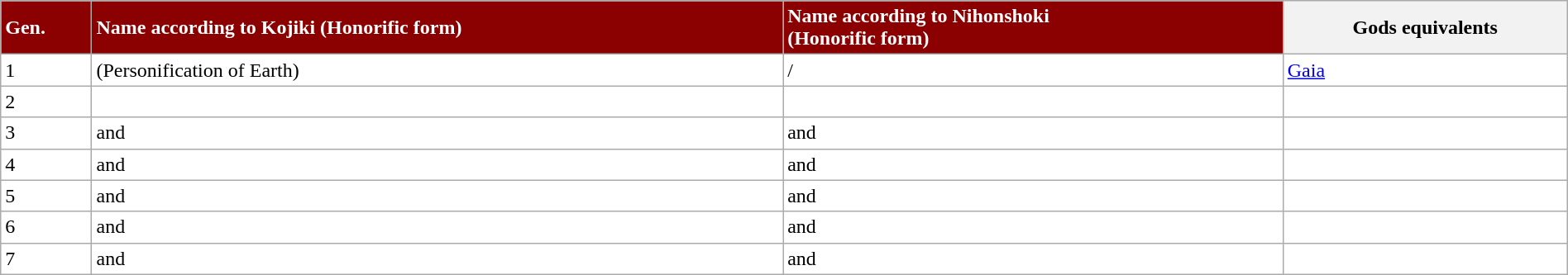<table class="wikitable sortable"  style="width:100%; background:#fff;">
<tr>
<th style="text-align:left; background:#8B0000; color:white;">Gen.</th>
<th style="text-align:left; background:#8B0000; color:white;">Name according to Kojiki (Honorific form)</th>
<th style="text-align:left; background:#8B0000; color:white;">Name according to Nihonshoki<br>(Honorific form)</th>
<th>Gods equivalents</th>
</tr>
<tr>
<td>1</td>
<td> (Personification of Earth)</td>
<td>/ </td>
<td><a href='#'>Gaia</a></td>
</tr>
<tr>
<td>2</td>
<td></td>
<td></td>
<td></td>
</tr>
<tr>
<td>3</td>
<td> and </td>
<td> and </td>
<td></td>
</tr>
<tr>
<td>4</td>
<td> and </td>
<td> and </td>
<td></td>
</tr>
<tr>
<td>5</td>
<td> and </td>
<td> and </td>
<td></td>
</tr>
<tr>
<td>6</td>
<td> and </td>
<td> and </td>
<td></td>
</tr>
<tr>
<td>7</td>
<td> and </td>
<td> and </td>
<td></td>
</tr>
</table>
